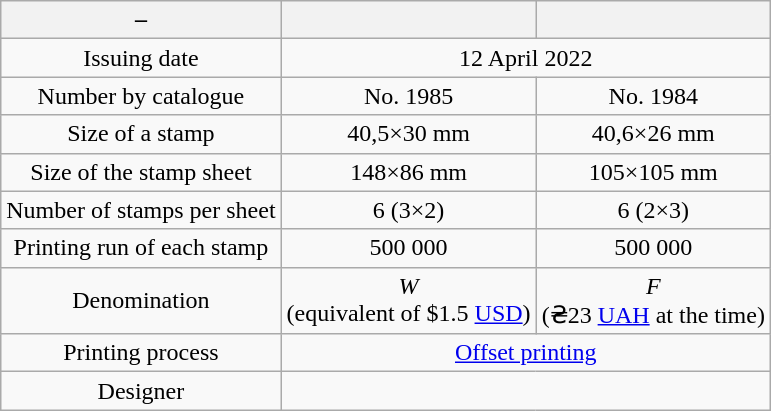<table class="wikitable" style="text-align:center;">
<tr>
<th>–</th>
<th></th>
<th></th>
</tr>
<tr>
<td>Issuing date</td>
<td colspan="2">12 April 2022</td>
</tr>
<tr>
<td>Number by catalogue</td>
<td>No. 1985</td>
<td>No. 1984</td>
</tr>
<tr>
<td>Size of a stamp</td>
<td>40,5×30 mm</td>
<td>40,6×26 mm</td>
</tr>
<tr>
<td>Size of the stamp sheet</td>
<td>148×86 mm</td>
<td>105×105 mm</td>
</tr>
<tr>
<td>Number of stamps per sheet</td>
<td>6 (3×2)</td>
<td>6 (2×3)</td>
</tr>
<tr>
<td>Printing run of each stamp</td>
<td>500 000</td>
<td>500 000</td>
</tr>
<tr>
<td>Denomination</td>
<td><em>W</em><br>(equivalent of $1.5 <a href='#'>USD</a>)</td>
<td><em>F</em><br>(₴23 <a href='#'>UAH</a> at the time)</td>
</tr>
<tr>
<td>Printing process</td>
<td colspan="2"><a href='#'>Offset printing</a></td>
</tr>
<tr>
<td>Designer</td>
<td colspan="2"></td>
</tr>
</table>
